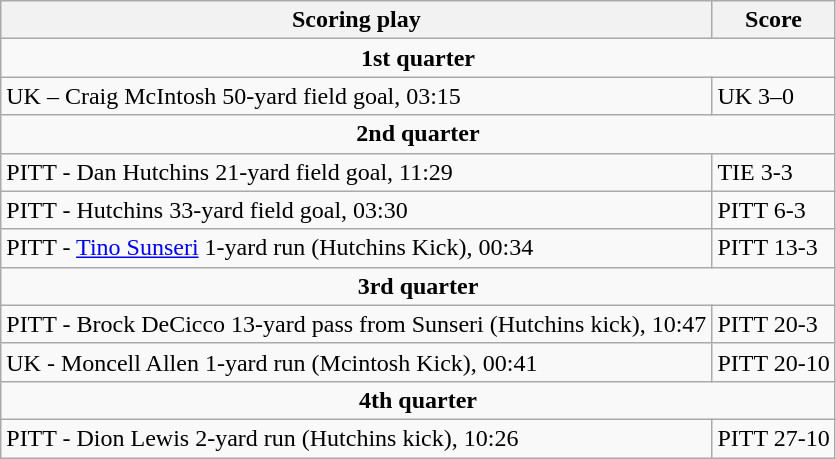<table class="wikitable">
<tr>
<th>Scoring play</th>
<th>Score</th>
</tr>
<tr>
<td colspan="4" align="center"><strong>1st quarter</strong></td>
</tr>
<tr>
<td>UK – Craig McIntosh 50-yard field goal, 03:15</td>
<td>UK 3–0</td>
</tr>
<tr>
<td colspan="4" align="center"><strong>2nd quarter</strong></td>
</tr>
<tr>
<td>PITT - Dan Hutchins 21-yard field goal, 11:29</td>
<td>TIE 3-3</td>
</tr>
<tr>
<td>PITT - Hutchins 33-yard field goal, 03:30</td>
<td>PITT 6-3</td>
</tr>
<tr>
<td>PITT - <a href='#'>Tino Sunseri</a> 1-yard run (Hutchins Kick), 00:34</td>
<td>PITT 13-3</td>
</tr>
<tr>
<td colspan="4" align="center"><strong>3rd quarter</strong></td>
</tr>
<tr>
<td>PITT - Brock DeCicco 13-yard pass from Sunseri (Hutchins kick), 10:47</td>
<td>PITT 20-3</td>
</tr>
<tr>
<td>UK - Moncell Allen 1-yard run (Mcintosh Kick), 00:41</td>
<td>PITT 20-10</td>
</tr>
<tr>
<td colspan="4" align="center"><strong>4th quarter</strong></td>
</tr>
<tr>
<td>PITT - Dion Lewis 2-yard run (Hutchins kick), 10:26</td>
<td>PITT 27-10</td>
</tr>
</table>
